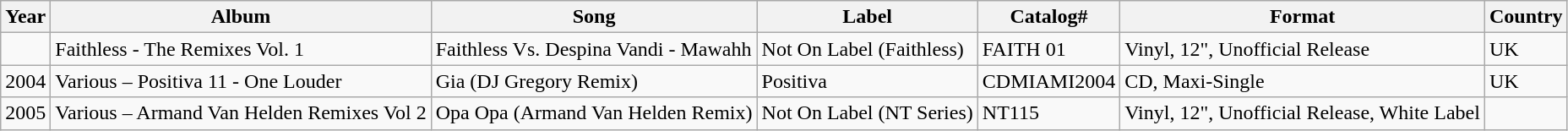<table class="wikitable">
<tr>
<th>Year</th>
<th>Album</th>
<th>Song</th>
<th>Label</th>
<th>Catalog#</th>
<th>Format</th>
<th>Country</th>
</tr>
<tr>
<td></td>
<td>Faithless - The Remixes Vol. 1</td>
<td>Faithless Vs. Despina Vandi  - 	 Mawahh</td>
<td>Not On Label (Faithless)</td>
<td>FAITH 01</td>
<td>Vinyl, 12", Unofficial Release</td>
<td>UK</td>
</tr>
<tr>
<td>2004</td>
<td>Various – Positiva 11 - One Louder</td>
<td>Gia (DJ Gregory Remix)</td>
<td>Positiva</td>
<td>CDMIAMI2004</td>
<td>CD, Maxi-Single</td>
<td>UK</td>
</tr>
<tr>
<td>2005</td>
<td>Various – Armand Van Helden Remixes Vol 2</td>
<td>Opa Opa (Armand Van Helden Remix)</td>
<td>Not On Label (NT Series)</td>
<td>NT115</td>
<td>Vinyl, 12", Unofficial Release, White Label</td>
<td></td>
</tr>
</table>
